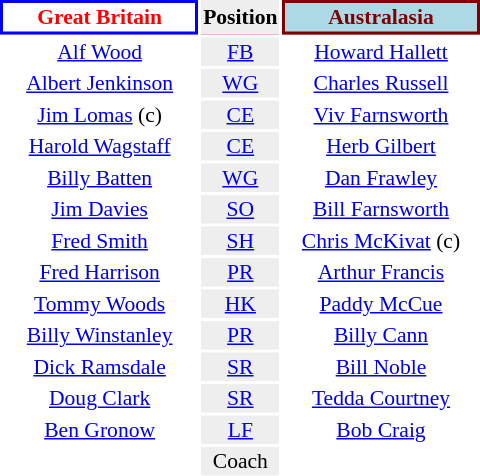<table align=right style="font-size:90%; margin-left:1em">
<tr bgcolor=#FF0033>
<th align="centre" width="126" style="border: 2px solid blue; background: white; color: red">Great Britain</th>
<th align="center" style="background: #eeeeee; color: black">Position</th>
<th align="centre" style="width:126px; border: 2px solid maroon; background: lightblue; color: maroon">Australasia</th>
</tr>
<tr>
<td align="center"><a href='#'>Alf Wood</a></td>
<td align="center" style="background: #eeeeee"><a href='#'>FB</a></td>
<td align="center"><a href='#'>Howard Hallett</a></td>
</tr>
<tr>
<td align="center"><a href='#'>Albert Jenkinson</a></td>
<td align="center" style="background: #eeeeee"><a href='#'>WG</a></td>
<td align="center"><a href='#'>Charles Russell</a></td>
</tr>
<tr>
<td align="center"><a href='#'>Jim Lomas</a> (c)</td>
<td align="center" style="background: #eeeeee"><a href='#'>CE</a></td>
<td align="center"><a href='#'>Viv Farnsworth</a></td>
</tr>
<tr>
<td align="center"><a href='#'>Harold Wagstaff</a></td>
<td align="center" style="background: #eeeeee"><a href='#'>CE</a></td>
<td align="center"><a href='#'>Herb Gilbert</a></td>
</tr>
<tr>
<td align="center"><a href='#'>Billy Batten</a></td>
<td align="center" style="background: #eeeeee"><a href='#'>WG</a></td>
<td align="center"><a href='#'>Dan Frawley</a></td>
</tr>
<tr>
<td align="center"><a href='#'>Jim Davies</a></td>
<td align="center" style="background: #eeeeee"><a href='#'>SO</a></td>
<td align="center"><a href='#'>Bill Farnsworth</a></td>
</tr>
<tr>
<td align="center"><a href='#'>Fred Smith</a></td>
<td align="center" style="background: #eeeeee"><a href='#'>SH</a></td>
<td align="center"><a href='#'>Chris McKivat</a> (c)</td>
</tr>
<tr>
<td align="center"><a href='#'>Fred Harrison</a></td>
<td align="center" style="background: #eeeeee"><a href='#'>PR</a></td>
<td align="center"><a href='#'>Arthur Francis</a></td>
</tr>
<tr>
<td align="center"><a href='#'>Tommy Woods</a></td>
<td align="center" style="background: #eeeeee"><a href='#'>HK</a></td>
<td align="center"><a href='#'>Paddy McCue</a></td>
</tr>
<tr>
<td align="center"><a href='#'>Billy Winstanley</a></td>
<td align="center" style="background: #eeeeee"><a href='#'>PR</a></td>
<td align="center"><a href='#'>Billy Cann</a></td>
</tr>
<tr>
<td align="center"><a href='#'>Dick Ramsdale</a></td>
<td align="center" style="background: #eeeeee"><a href='#'>SR</a></td>
<td align="center"><a href='#'>Bill Noble</a></td>
</tr>
<tr>
<td align="center"><a href='#'>Doug Clark</a></td>
<td align="center" style="background: #eeeeee"><a href='#'>SR</a></td>
<td align="center"><a href='#'>Tedda Courtney</a></td>
</tr>
<tr>
<td align="center"><a href='#'>Ben Gronow</a></td>
<td align="center" style="background: #eeeeee"><a href='#'>LF</a></td>
<td align="center"><a href='#'>Bob Craig</a></td>
</tr>
<tr>
<td align="center"></td>
<td align="center" style="background: #eeeeee">Coach</td>
<td align="center"></td>
</tr>
</table>
